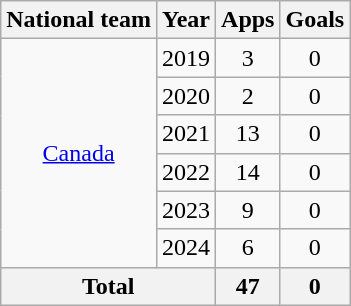<table class="wikitable" style="text-align:center">
<tr>
<th>National team</th>
<th>Year</th>
<th>Apps</th>
<th>Goals</th>
</tr>
<tr>
<td rowspan=6><a href='#'>Canada</a></td>
<td>2019</td>
<td>3</td>
<td>0</td>
</tr>
<tr>
<td>2020</td>
<td>2</td>
<td>0</td>
</tr>
<tr>
<td>2021</td>
<td>13</td>
<td>0</td>
</tr>
<tr>
<td>2022</td>
<td>14</td>
<td>0</td>
</tr>
<tr>
<td>2023</td>
<td>9</td>
<td>0</td>
</tr>
<tr>
<td>2024</td>
<td>6</td>
<td>0</td>
</tr>
<tr>
<th colspan=2>Total</th>
<th>47</th>
<th>0</th>
</tr>
</table>
